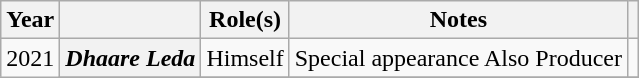<table class="wikitable sortable plainrowheaders">
<tr>
<th scope="col">Year</th>
<th scope="col"></th>
<th scope="col">Role(s)</th>
<th scope="col" class="unsortable">Notes</th>
<th scope="col" class="unsortable"></th>
</tr>
<tr>
<td rowspan="2">2021</td>
<th scope="row"><em>Dhaare Leda</em></th>
<td>Himself</td>
<td>Special appearance Also Producer</td>
<td></td>
</tr>
<tr>
</tr>
</table>
